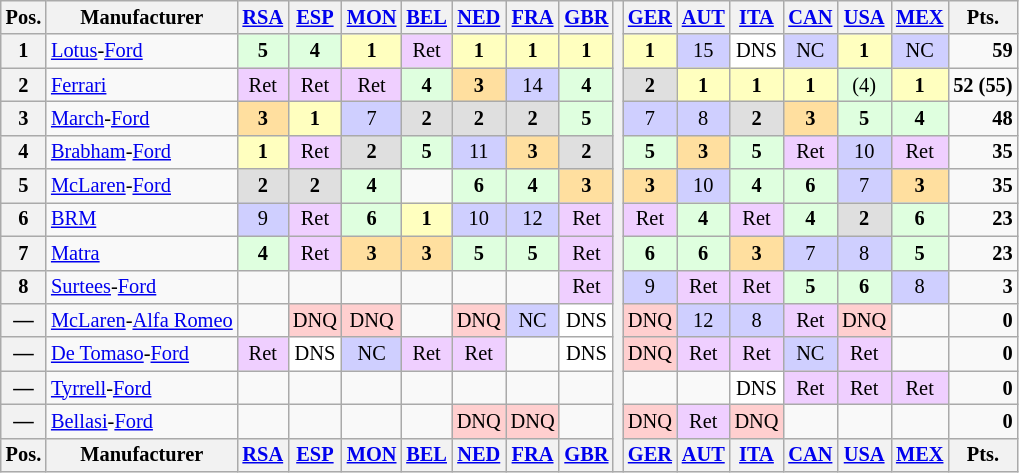<table class="wikitable" style="font-size: 85%; text-align:center;">
<tr valign="top">
<th style="vertical-align:middle;">Pos.</th>
<th style="vertical-align:middle;">Manufacturer</th>
<th><a href='#'>RSA</a><br></th>
<th><a href='#'>ESP</a><br></th>
<th><a href='#'>MON</a><br></th>
<th><a href='#'>BEL</a><br></th>
<th><a href='#'>NED</a><br></th>
<th><a href='#'>FRA</a><br></th>
<th><a href='#'>GBR</a><br></th>
<th rowspan="14"></th>
<th><a href='#'>GER</a><br></th>
<th><a href='#'>AUT</a><br></th>
<th><a href='#'>ITA</a><br></th>
<th><a href='#'>CAN</a><br></th>
<th><a href='#'>USA</a><br></th>
<th><a href='#'>MEX</a><br></th>
<th style="vertical-align:middle;">Pts.</th>
</tr>
<tr>
<th>1</th>
<td align="left"> <a href='#'>Lotus</a>-<a href='#'>Ford</a></td>
<td style="background:#dfffdf;"><strong>5</strong></td>
<td style="background:#dfffdf;"><strong>4</strong></td>
<td style="background:#ffffbf;"><strong>1</strong></td>
<td style="background:#efcfff;">Ret</td>
<td style="background:#ffffbf;"><strong>1</strong></td>
<td style="background:#ffffbf;"><strong>1</strong></td>
<td style="background:#ffffbf;"><strong>1</strong></td>
<td style="background:#ffffbf;"><strong>1</strong></td>
<td style="background:#cfcfff;">15</td>
<td style="background:#fff;">DNS</td>
<td style="background:#cfcfff;">NC</td>
<td style="background:#ffffbf;"><strong>1</strong></td>
<td style="background:#cfcfff;">NC</td>
<td align="right"><strong>59</strong></td>
</tr>
<tr>
<th>2</th>
<td align="left"> <a href='#'>Ferrari</a></td>
<td style="background:#efcfff;">Ret</td>
<td style="background:#efcfff;">Ret</td>
<td style="background:#efcfff;">Ret</td>
<td style="background:#dfffdf;"><strong>4</strong></td>
<td style="background:#ffdf9f;"><strong>3</strong></td>
<td style="background:#cfcfff;">14</td>
<td style="background:#dfffdf;"><strong>4</strong></td>
<td style="background:#dfdfdf;"><strong>2</strong></td>
<td style="background:#ffffbf;"><strong>1</strong></td>
<td style="background:#ffffbf;"><strong>1</strong></td>
<td style="background:#ffffbf;"><strong>1</strong></td>
<td style="background:#dfffdf;">(4)</td>
<td style="background:#ffffbf;"><strong>1</strong></td>
<td align="right"><strong>52 (55)</strong></td>
</tr>
<tr>
<th>3</th>
<td align="left"> <a href='#'>March</a>-<a href='#'>Ford</a></td>
<td style="background:#ffdf9f;"><strong>3</strong></td>
<td style="background:#ffffbf;"><strong>1</strong></td>
<td style="background:#cfcfff;">7</td>
<td style="background:#dfdfdf;"><strong>2</strong></td>
<td style="background:#dfdfdf;"><strong>2</strong></td>
<td style="background:#dfdfdf;"><strong>2</strong></td>
<td style="background:#dfffdf;"><strong>5</strong></td>
<td style="background:#cfcfff;">7</td>
<td style="background:#cfcfff;">8</td>
<td style="background:#dfdfdf;"><strong>2</strong></td>
<td style="background:#ffdf9f;"><strong>3</strong></td>
<td style="background:#dfffdf;"><strong>5</strong></td>
<td style="background:#dfffdf;"><strong>4</strong></td>
<td align="right"><strong>48</strong></td>
</tr>
<tr>
<th>4</th>
<td align="left"> <a href='#'>Brabham</a>-<a href='#'>Ford</a></td>
<td style="background:#ffffbf;"><strong>1</strong></td>
<td style="background:#efcfff;">Ret</td>
<td style="background:#dfdfdf;"><strong>2</strong></td>
<td style="background:#dfffdf;"><strong>5</strong></td>
<td style="background:#cfcfff;">11</td>
<td style="background:#ffdf9f;"><strong>3</strong></td>
<td style="background:#dfdfdf;"><strong>2</strong></td>
<td style="background:#dfffdf;"><strong>5</strong></td>
<td style="background:#ffdf9f;"><strong>3</strong></td>
<td style="background:#dfffdf;"><strong>5</strong></td>
<td style="background:#efcfff;">Ret</td>
<td style="background:#cfcfff;">10</td>
<td style="background:#efcfff;">Ret</td>
<td align="right"><strong>35</strong></td>
</tr>
<tr>
<th>5</th>
<td align="left"> <a href='#'>McLaren</a>-<a href='#'>Ford</a></td>
<td style="background:#dfdfdf;"><strong>2</strong></td>
<td style="background:#dfdfdf;"><strong>2</strong></td>
<td style="background:#dfffdf;"><strong>4</strong></td>
<td></td>
<td style="background:#dfffdf;"><strong>6</strong></td>
<td style="background:#dfffdf;"><strong>4</strong></td>
<td style="background:#ffdf9f;"><strong>3</strong></td>
<td style="background:#ffdf9f;"><strong>3</strong></td>
<td style="background:#cfcfff;">10</td>
<td style="background:#dfffdf;"><strong>4</strong></td>
<td style="background:#dfffdf;"><strong>6</strong></td>
<td style="background:#cfcfff;">7</td>
<td style="background:#ffdf9f;"><strong>3</strong></td>
<td align="right"><strong>35</strong></td>
</tr>
<tr>
<th>6</th>
<td align="left"> <a href='#'>BRM</a></td>
<td style="background:#cfcfff;">9</td>
<td style="background:#efcfff;">Ret</td>
<td style="background:#dfffdf;"><strong>6</strong></td>
<td style="background:#ffffbf;"><strong>1</strong></td>
<td style="background:#cfcfff;">10</td>
<td style="background:#cfcfff;">12</td>
<td style="background:#efcfff;">Ret</td>
<td style="background:#efcfff;">Ret</td>
<td style="background:#dfffdf;"><strong>4</strong></td>
<td style="background:#efcfff;">Ret</td>
<td style="background:#dfffdf;"><strong>4</strong></td>
<td style="background:#dfdfdf;"><strong>2</strong></td>
<td style="background:#dfffdf;"><strong>6</strong></td>
<td align="right"><strong>23</strong></td>
</tr>
<tr>
<th>7</th>
<td align="left"> <a href='#'>Matra</a></td>
<td style="background:#dfffdf;"><strong>4</strong></td>
<td style="background:#efcfff;">Ret</td>
<td style="background:#ffdf9f;"><strong>3</strong></td>
<td style="background:#ffdf9f;"><strong>3</strong></td>
<td style="background:#dfffdf;"><strong>5</strong></td>
<td style="background:#dfffdf;"><strong>5</strong></td>
<td style="background:#efcfff;">Ret</td>
<td style="background:#dfffdf;"><strong>6</strong></td>
<td style="background:#dfffdf;"><strong>6</strong></td>
<td style="background:#ffdf9f;"><strong>3</strong></td>
<td style="background:#cfcfff;">7</td>
<td style="background:#cfcfff;">8</td>
<td style="background:#dfffdf;"><strong>5</strong></td>
<td align="right"><strong>23</strong></td>
</tr>
<tr>
<th>8</th>
<td align="left"> <a href='#'>Surtees</a>-<a href='#'>Ford</a></td>
<td></td>
<td></td>
<td></td>
<td></td>
<td></td>
<td></td>
<td style="background:#efcfff;">Ret</td>
<td style="background:#cfcfff;">9</td>
<td style="background:#efcfff;">Ret</td>
<td style="background:#efcfff;">Ret</td>
<td style="background:#dfffdf;"><strong>5</strong></td>
<td style="background:#dfffdf;"><strong>6</strong></td>
<td style="background:#cfcfff;">8</td>
<td align="right"><strong>3</strong></td>
</tr>
<tr>
<th>—</th>
<td align="left"> <a href='#'>McLaren</a>-<a href='#'>Alfa Romeo</a></td>
<td></td>
<td style="background:#ffcfcf;">DNQ</td>
<td style="background:#ffcfcf;">DNQ</td>
<td></td>
<td style="background:#ffcfcf;">DNQ</td>
<td style="background:#cfcfff;">NC</td>
<td style="background:#fff;">DNS</td>
<td style="background:#ffcfcf;">DNQ</td>
<td style="background:#cfcfff;">12</td>
<td style="background:#cfcfff;">8</td>
<td style="background:#efcfff;">Ret</td>
<td style="background:#ffcfcf;">DNQ</td>
<td></td>
<td align="right"><strong>0</strong></td>
</tr>
<tr>
<th>—</th>
<td align="left"> <a href='#'>De Tomaso</a>-<a href='#'>Ford</a></td>
<td style="background:#efcfff;">Ret</td>
<td style="background:#fff;">DNS</td>
<td style="background:#cfcfff;">NC</td>
<td style="background:#efcfff;">Ret</td>
<td style="background:#efcfff;">Ret</td>
<td></td>
<td style="background:#fff;">DNS</td>
<td style="background:#ffcfcf;">DNQ</td>
<td style="background:#efcfff;">Ret</td>
<td style="background:#efcfff;">Ret</td>
<td style="background:#cfcfff;">NC</td>
<td style="background:#efcfff;">Ret</td>
<td></td>
<td align="right"><strong>0</strong></td>
</tr>
<tr>
<th>—</th>
<td align="left"> <a href='#'>Tyrrell</a>-<a href='#'>Ford</a></td>
<td></td>
<td></td>
<td></td>
<td></td>
<td></td>
<td></td>
<td></td>
<td></td>
<td></td>
<td style="background:#fff;">DNS</td>
<td style="background:#efcfff;">Ret</td>
<td style="background:#efcfff;">Ret</td>
<td style="background:#efcfff;">Ret</td>
<td align="right"><strong>0</strong></td>
</tr>
<tr>
<th>—</th>
<td align="left"> <a href='#'>Bellasi</a>-<a href='#'>Ford</a></td>
<td></td>
<td></td>
<td></td>
<td></td>
<td style="background:#ffcfcf;">DNQ</td>
<td style="background:#ffcfcf;">DNQ</td>
<td></td>
<td style="background:#ffcfcf;">DNQ</td>
<td style="background:#efcfff;">Ret</td>
<td style="background:#ffcfcf;">DNQ</td>
<td></td>
<td></td>
<td></td>
<td align="right"><strong>0</strong></td>
</tr>
<tr valign="top">
<th style="vertical-align:middle;">Pos.</th>
<th style="vertical-align:middle;">Manufacturer</th>
<th><a href='#'>RSA</a><br></th>
<th><a href='#'>ESP</a><br></th>
<th><a href='#'>MON</a><br></th>
<th><a href='#'>BEL</a><br></th>
<th><a href='#'>NED</a><br></th>
<th><a href='#'>FRA</a><br></th>
<th><a href='#'>GBR</a><br></th>
<th><a href='#'>GER</a><br></th>
<th><a href='#'>AUT</a><br></th>
<th><a href='#'>ITA</a><br></th>
<th><a href='#'>CAN</a><br></th>
<th><a href='#'>USA</a><br></th>
<th><a href='#'>MEX</a><br></th>
<th style="vertical-align:middle;">Pts.</th>
</tr>
</table>
